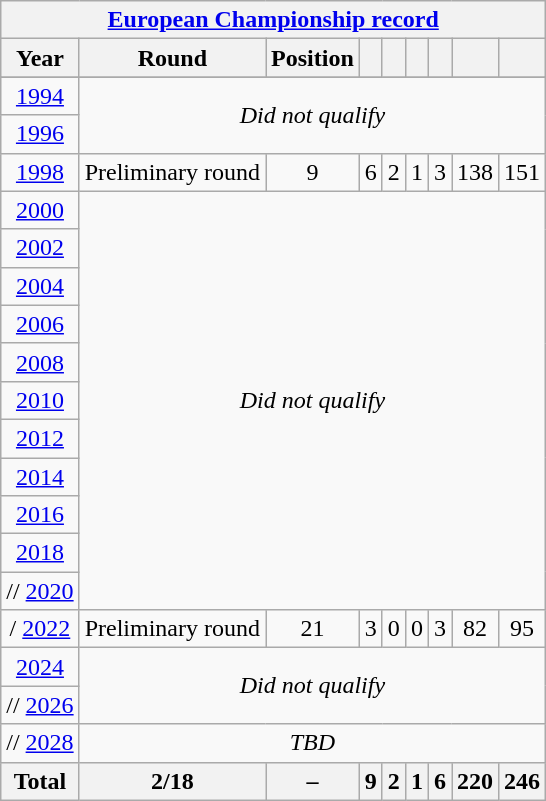<table class="wikitable" style="text-align: center;">
<tr>
<th colspan=9><a href='#'>European Championship record</a></th>
</tr>
<tr>
<th>Year</th>
<th>Round</th>
<th>Position</th>
<th></th>
<th></th>
<th></th>
<th></th>
<th></th>
<th></th>
</tr>
<tr>
</tr>
<tr>
<td> <a href='#'>1994</a></td>
<td colspan="8" rowspan="2"><em>Did not qualify</em></td>
</tr>
<tr>
<td> <a href='#'>1996</a></td>
</tr>
<tr>
<td> <a href='#'>1998</a></td>
<td>Preliminary round</td>
<td>9</td>
<td>6</td>
<td>2</td>
<td>1</td>
<td>3</td>
<td>138</td>
<td>151</td>
</tr>
<tr>
<td> <a href='#'>2000</a></td>
<td colspan="8" rowspan="11"><em>Did not qualify</em></td>
</tr>
<tr>
<td> <a href='#'>2002</a></td>
</tr>
<tr>
<td> <a href='#'>2004</a></td>
</tr>
<tr>
<td> <a href='#'>2006</a></td>
</tr>
<tr>
<td> <a href='#'>2008</a></td>
</tr>
<tr>
<td> <a href='#'>2010</a></td>
</tr>
<tr>
<td> <a href='#'>2012</a></td>
</tr>
<tr>
<td> <a href='#'>2014</a></td>
</tr>
<tr>
<td> <a href='#'>2016</a></td>
</tr>
<tr>
<td> <a href='#'>2018</a></td>
</tr>
<tr>
<td>// <a href='#'>2020</a></td>
</tr>
<tr>
<td>/ <a href='#'>2022</a></td>
<td>Preliminary round</td>
<td>21</td>
<td>3</td>
<td>0</td>
<td>0</td>
<td>3</td>
<td>82</td>
<td>95</td>
</tr>
<tr>
<td> <a href='#'>2024</a></td>
<td colspan="8" rowspan=2><em>Did not qualify</em></td>
</tr>
<tr>
<td>// <a href='#'>2026</a></td>
</tr>
<tr>
<td>// <a href='#'>2028</a></td>
<td colspan="8"><em>TBD</em></td>
</tr>
<tr>
<th>Total</th>
<th>2/18</th>
<th>–</th>
<th>9</th>
<th>2</th>
<th>1</th>
<th>6</th>
<th>220</th>
<th>246</th>
</tr>
</table>
